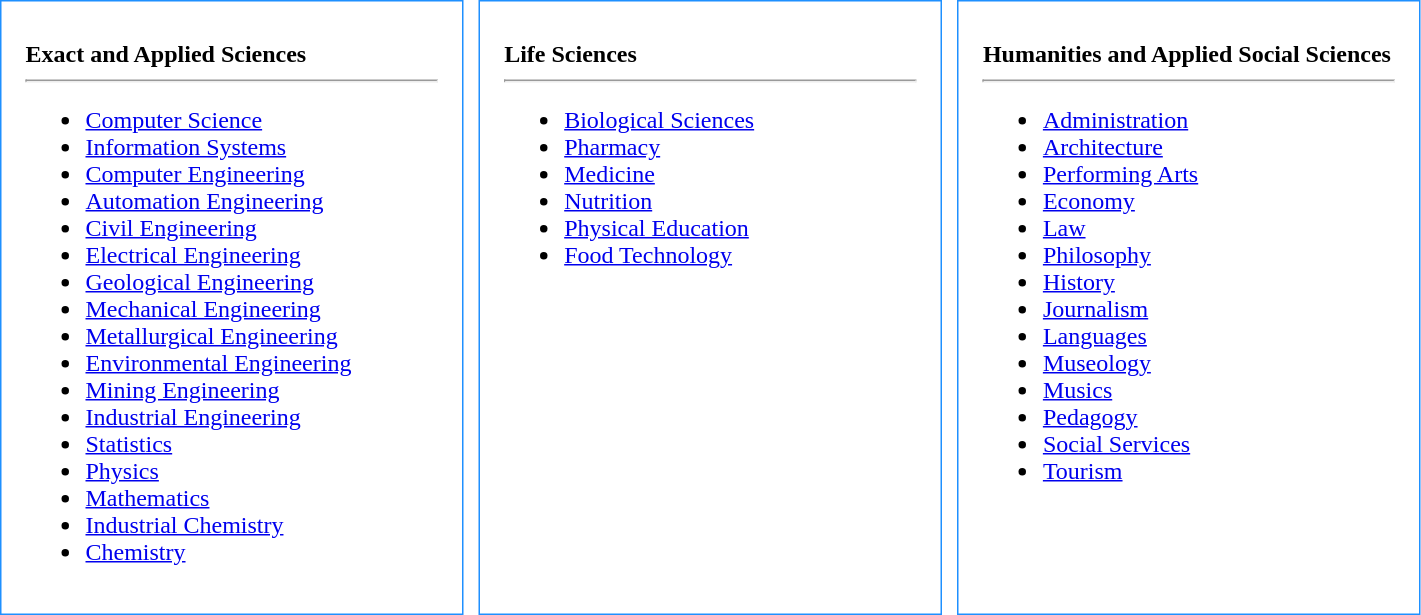<table cellspacing=10>
<tr valign="top">
<td width="33%" style="border:1px solid #1E90FF;padding:1em;padding-top:0.5em;"><br><strong>Exact and Applied Sciences</strong><hr><ul><li><a href='#'>Computer Science</a></li><li><a href='#'>Information Systems</a></li><li><a href='#'>Computer Engineering</a></li><li><a href='#'>Automation Engineering</a></li><li><a href='#'>Civil Engineering</a></li><li><a href='#'>Electrical Engineering</a></li><li><a href='#'>Geological Engineering</a></li><li><a href='#'>Mechanical Engineering</a></li><li><a href='#'>Metallurgical Engineering</a></li><li><a href='#'>Environmental Engineering</a></li><li><a href='#'>Mining Engineering</a></li><li><a href='#'>Industrial Engineering</a></li><li><a href='#'>Statistics</a></li><li><a href='#'>Physics</a></li><li><a href='#'>Mathematics</a></li><li><a href='#'>Industrial Chemistry</a></li><li><a href='#'>Chemistry</a></li></ul></td>
<td width="33%" style="border:1px solid #1E90FF;padding:1em;padding-top:0.5em;"><br><strong>Life Sciences</strong><hr><ul><li><a href='#'>Biological Sciences</a></li><li><a href='#'>Pharmacy</a></li><li><a href='#'>Medicine</a></li><li><a href='#'>Nutrition</a></li><li><a href='#'>Physical Education</a></li><li><a href='#'>Food Technology</a></li></ul></td>
<td width="33%" style="border:1px solid #1E90FF;padding:1em;padding-top:0.5em;"><br><strong>Humanities and Applied Social Sciences</strong><hr><ul><li><a href='#'>Administration</a></li><li><a href='#'>Architecture</a></li><li><a href='#'>Performing Arts</a></li><li><a href='#'>Economy</a></li><li><a href='#'>Law</a></li><li><a href='#'>Philosophy</a></li><li><a href='#'>History</a></li><li><a href='#'>Journalism</a></li><li><a href='#'>Languages</a></li><li><a href='#'>Museology</a></li><li><a href='#'>Musics</a></li><li><a href='#'>Pedagogy</a></li><li><a href='#'>Social Services</a></li><li><a href='#'>Tourism</a></li></ul></td>
</tr>
</table>
